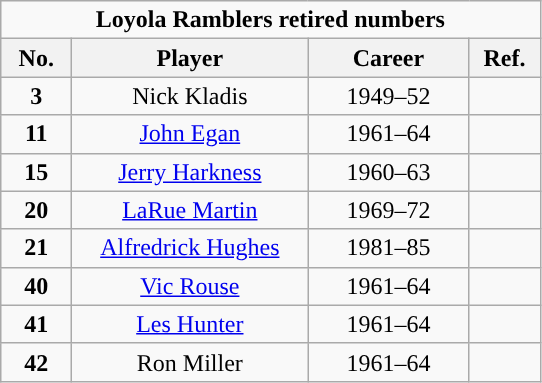<table class="wikitable sortable" style="text-align:center">
<tr>
<td colspan="5"><strong>Loyola Ramblers retired numbers</strong></td>
</tr>
<tr>
<th width=40px>No.</th>
<th width=150px>Player</th>
<th width=100px>Career</th>
<th width=40px>Ref.</th>
</tr>
<tr>
<td><strong>3</strong></td>
<td>Nick Kladis</td>
<td>1949–52</td>
<td></td>
</tr>
<tr>
<td><strong>11</strong></td>
<td><a href='#'>John Egan</a></td>
<td>1961–64</td>
<td></td>
</tr>
<tr>
<td><strong>15</strong></td>
<td><a href='#'>Jerry Harkness</a></td>
<td>1960–63</td>
<td></td>
</tr>
<tr>
<td><strong>20</strong></td>
<td><a href='#'>LaRue Martin</a></td>
<td>1969–72</td>
<td></td>
</tr>
<tr>
<td><strong>21</strong></td>
<td><a href='#'>Alfredrick Hughes</a></td>
<td>1981–85</td>
<td></td>
</tr>
<tr>
<td><strong>40</strong></td>
<td><a href='#'>Vic Rouse</a></td>
<td>1961–64</td>
<td></td>
</tr>
<tr>
<td><strong>41</strong></td>
<td><a href='#'>Les Hunter</a></td>
<td>1961–64</td>
<td></td>
</tr>
<tr>
<td><strong>42</strong></td>
<td>Ron Miller</td>
<td>1961–64</td>
<td></td>
</tr>
</table>
